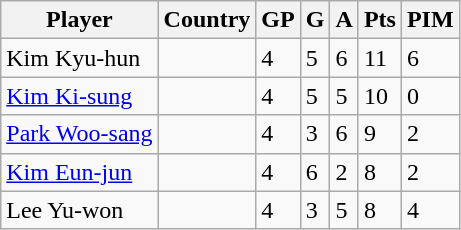<table class="wikitable">
<tr>
<th>Player</th>
<th>Country</th>
<th>GP</th>
<th>G</th>
<th>A</th>
<th>Pts</th>
<th>PIM</th>
</tr>
<tr>
<td>Kim Kyu-hun</td>
<td></td>
<td>4</td>
<td>5</td>
<td>6</td>
<td>11</td>
<td>6</td>
</tr>
<tr>
<td><a href='#'>Kim Ki-sung</a></td>
<td></td>
<td>4</td>
<td>5</td>
<td>5</td>
<td>10</td>
<td>0</td>
</tr>
<tr>
<td><a href='#'>Park Woo-sang</a></td>
<td></td>
<td>4</td>
<td>3</td>
<td>6</td>
<td>9</td>
<td>2</td>
</tr>
<tr>
<td><a href='#'>Kim Eun-jun</a></td>
<td></td>
<td>4</td>
<td>6</td>
<td>2</td>
<td>8</td>
<td>2</td>
</tr>
<tr>
<td>Lee Yu-won</td>
<td></td>
<td>4</td>
<td>3</td>
<td>5</td>
<td>8</td>
<td>4</td>
</tr>
</table>
